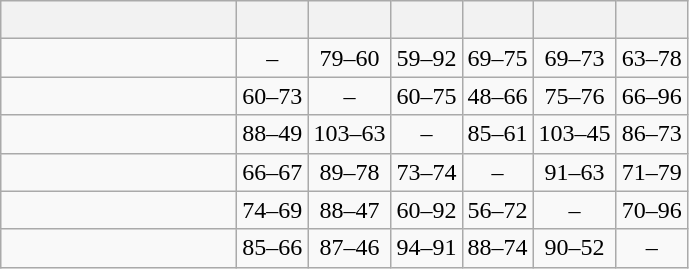<table class="wikitable" style="text-align:center;">
<tr>
<th width=150> </th>
<th></th>
<th></th>
<th></th>
<th></th>
<th></th>
<th></th>
</tr>
<tr>
<td style="text-align:left;"></td>
<td>–</td>
<td>79–60</td>
<td>59–92</td>
<td>69–75</td>
<td>69–73</td>
<td>63–78</td>
</tr>
<tr>
<td style="text-align:left;"></td>
<td>60–73</td>
<td>–</td>
<td>60–75</td>
<td>48–66</td>
<td>75–76</td>
<td>66–96</td>
</tr>
<tr>
<td style="text-align:left;"></td>
<td>88–49</td>
<td>103–63</td>
<td>–</td>
<td>85–61</td>
<td>103–45</td>
<td>86–73</td>
</tr>
<tr>
<td style="text-align:left;"></td>
<td>66–67</td>
<td>89–78</td>
<td>73–74</td>
<td>–</td>
<td>91–63</td>
<td>71–79</td>
</tr>
<tr>
<td style="text-align:left;"></td>
<td>74–69</td>
<td>88–47</td>
<td>60–92</td>
<td>56–72</td>
<td>–</td>
<td>70–96</td>
</tr>
<tr>
<td style="text-align:left;"></td>
<td>85–66</td>
<td>87–46</td>
<td>94–91</td>
<td>88–74</td>
<td>90–52</td>
<td>–</td>
</tr>
</table>
